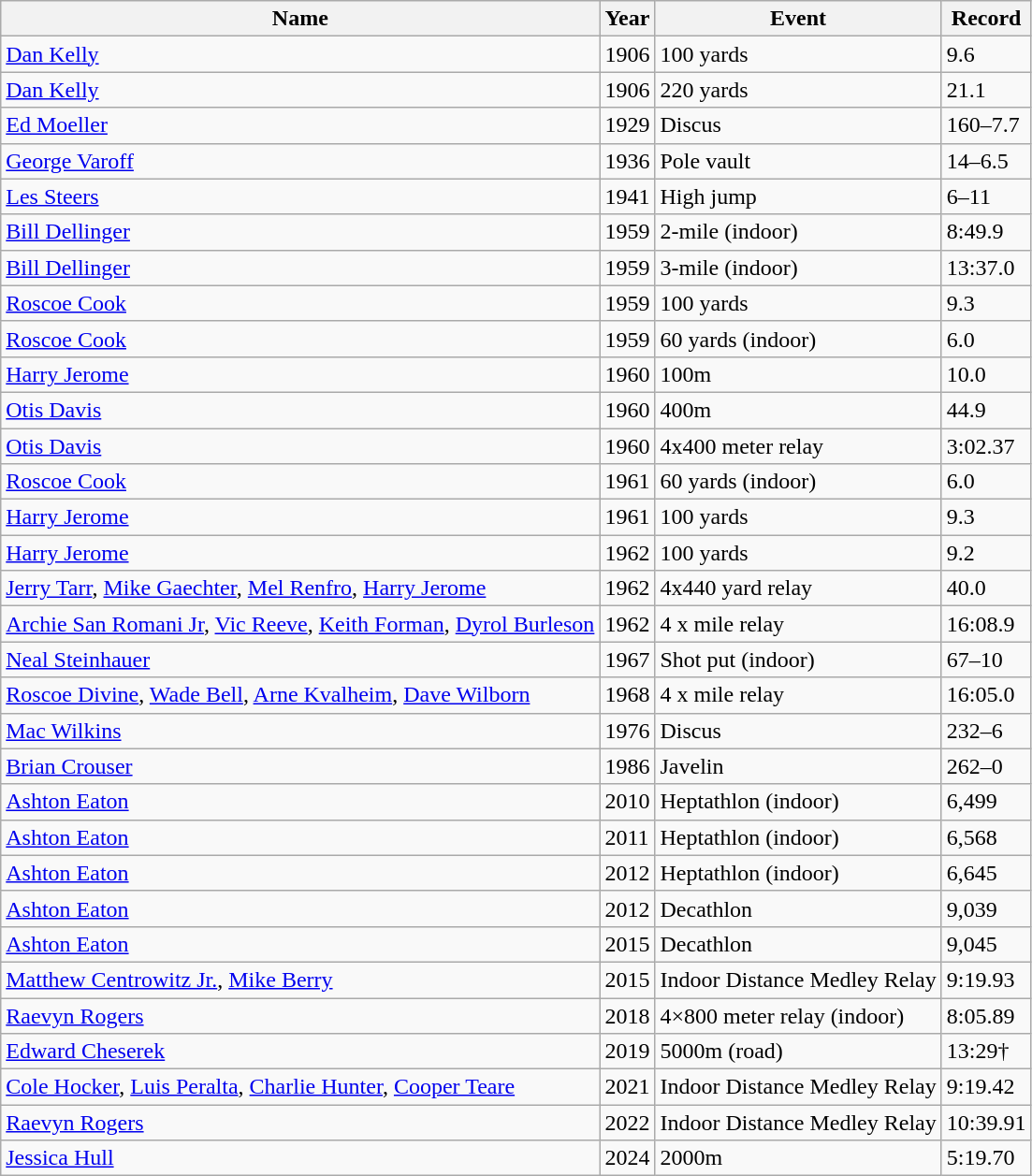<table class="wikitable sortable">
<tr>
<th>Name</th>
<th>Year</th>
<th>Event</th>
<th>Record</th>
</tr>
<tr>
<td><a href='#'>Dan Kelly</a></td>
<td>1906</td>
<td>100 yards</td>
<td>9.6</td>
</tr>
<tr>
<td><a href='#'>Dan Kelly</a></td>
<td>1906</td>
<td>220 yards</td>
<td>21.1</td>
</tr>
<tr>
<td><a href='#'>Ed Moeller</a></td>
<td>1929</td>
<td>Discus</td>
<td>160–7.7</td>
</tr>
<tr>
<td><a href='#'>George Varoff</a></td>
<td>1936</td>
<td>Pole vault</td>
<td>14–6.5</td>
</tr>
<tr>
<td><a href='#'>Les Steers</a></td>
<td>1941</td>
<td>High jump</td>
<td>6–11</td>
</tr>
<tr>
<td><a href='#'>Bill Dellinger</a></td>
<td>1959</td>
<td>2-mile (indoor)</td>
<td>8:49.9</td>
</tr>
<tr>
<td><a href='#'>Bill Dellinger</a></td>
<td>1959</td>
<td>3-mile (indoor)</td>
<td>13:37.0</td>
</tr>
<tr>
<td><a href='#'>Roscoe Cook</a></td>
<td>1959</td>
<td>100 yards</td>
<td>9.3</td>
</tr>
<tr>
<td><a href='#'>Roscoe Cook</a></td>
<td>1959</td>
<td>60 yards (indoor)</td>
<td>6.0</td>
</tr>
<tr>
<td><a href='#'>Harry Jerome</a></td>
<td>1960</td>
<td>100m</td>
<td>10.0</td>
</tr>
<tr>
<td><a href='#'>Otis Davis</a></td>
<td>1960</td>
<td>400m</td>
<td>44.9</td>
</tr>
<tr>
<td><a href='#'>Otis Davis</a></td>
<td>1960</td>
<td>4x400 meter relay</td>
<td>3:02.37</td>
</tr>
<tr>
<td><a href='#'>Roscoe Cook</a></td>
<td>1961</td>
<td>60 yards (indoor)</td>
<td>6.0</td>
</tr>
<tr>
<td><a href='#'>Harry Jerome</a></td>
<td>1961</td>
<td>100 yards</td>
<td>9.3</td>
</tr>
<tr>
<td><a href='#'>Harry Jerome</a></td>
<td>1962</td>
<td>100 yards</td>
<td>9.2</td>
</tr>
<tr>
<td><a href='#'>Jerry Tarr</a>, <a href='#'>Mike Gaechter</a>, <a href='#'>Mel Renfro</a>, <a href='#'>Harry Jerome</a></td>
<td>1962</td>
<td>4x440 yard relay</td>
<td>40.0</td>
</tr>
<tr>
<td><a href='#'>Archie San Romani Jr</a>, <a href='#'>Vic Reeve</a>, <a href='#'>Keith Forman</a>, <a href='#'>Dyrol Burleson</a></td>
<td>1962</td>
<td>4 x mile relay</td>
<td>16:08.9</td>
</tr>
<tr>
<td><a href='#'>Neal Steinhauer</a></td>
<td>1967</td>
<td>Shot put (indoor)</td>
<td>67–10</td>
</tr>
<tr>
<td><a href='#'>Roscoe Divine</a>, <a href='#'>Wade Bell</a>, <a href='#'>Arne Kvalheim</a>, <a href='#'>Dave Wilborn</a></td>
<td>1968</td>
<td>4 x mile relay</td>
<td>16:05.0</td>
</tr>
<tr>
<td><a href='#'>Mac Wilkins</a></td>
<td>1976</td>
<td>Discus</td>
<td>232–6</td>
</tr>
<tr>
<td><a href='#'>Brian Crouser</a></td>
<td>1986</td>
<td>Javelin</td>
<td>262–0</td>
</tr>
<tr>
<td><a href='#'>Ashton Eaton</a></td>
<td>2010</td>
<td>Heptathlon (indoor)</td>
<td>6,499</td>
</tr>
<tr>
<td><a href='#'>Ashton Eaton</a></td>
<td>2011</td>
<td>Heptathlon (indoor)</td>
<td>6,568</td>
</tr>
<tr>
<td><a href='#'>Ashton Eaton</a></td>
<td>2012</td>
<td>Heptathlon (indoor)</td>
<td>6,645</td>
</tr>
<tr>
<td><a href='#'>Ashton Eaton</a></td>
<td>2012</td>
<td>Decathlon</td>
<td>9,039</td>
</tr>
<tr>
<td><a href='#'>Ashton Eaton</a></td>
<td>2015</td>
<td>Decathlon</td>
<td>9,045</td>
</tr>
<tr>
<td><a href='#'>Matthew Centrowitz Jr.</a>, <a href='#'>Mike Berry</a></td>
<td>2015</td>
<td>Indoor Distance Medley Relay</td>
<td>9:19.93</td>
</tr>
<tr>
<td><a href='#'>Raevyn Rogers</a></td>
<td>2018</td>
<td>4×800 meter relay (indoor)</td>
<td>8:05.89</td>
</tr>
<tr>
<td><a href='#'>Edward Cheserek</a></td>
<td>2019</td>
<td>5000m (road)</td>
<td>13:29†</td>
</tr>
<tr>
<td><a href='#'>Cole Hocker</a>, <a href='#'>Luis Peralta</a>, <a href='#'>Charlie Hunter</a>, <a href='#'>Cooper Teare</a></td>
<td>2021</td>
<td>Indoor Distance Medley Relay</td>
<td>9:19.42</td>
</tr>
<tr>
<td><a href='#'>Raevyn Rogers</a></td>
<td>2022</td>
<td>Indoor Distance Medley Relay</td>
<td>10:39.91</td>
</tr>
<tr>
<td><a href='#'>Jessica Hull</a></td>
<td>2024</td>
<td>2000m</td>
<td>5:19.70</td>
</tr>
</table>
